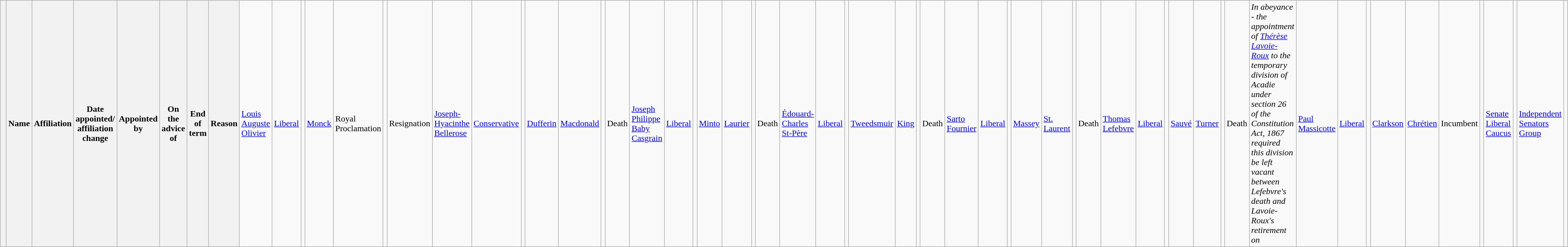<table class="wikitable">
<tr>
<th> </th>
<th>Name</th>
<th>Affiliation</th>
<th>Date appointed/<br> affiliation change</th>
<th>Appointed by</th>
<th>On the advice of</th>
<th>End of term</th>
<th>Reason<br></th>
<td><a href='#'>Louis Auguste Olivier</a></td>
<td><a href='#'>Liberal</a></td>
<td></td>
<td><a href='#'>Monck</a></td>
<td>Royal Proclamation</td>
<td></td>
<td>Resignation<br></td>
<td><a href='#'>Joseph-Hyacinthe Bellerose</a></td>
<td><a href='#'>Conservative</a></td>
<td></td>
<td><a href='#'>Dufferin</a></td>
<td><a href='#'>Macdonald</a></td>
<td></td>
<td>Death<br></td>
<td><a href='#'>Joseph Philippe Baby Casgrain</a></td>
<td><a href='#'>Liberal</a></td>
<td></td>
<td><a href='#'>Minto</a></td>
<td><a href='#'>Laurier</a></td>
<td></td>
<td>Death<br></td>
<td><a href='#'>Édouard-Charles St-Père</a></td>
<td><a href='#'>Liberal</a></td>
<td></td>
<td><a href='#'>Tweedsmuir</a></td>
<td><a href='#'>King</a></td>
<td></td>
<td>Death<br></td>
<td><a href='#'>Sarto Fournier</a></td>
<td><a href='#'>Liberal</a></td>
<td></td>
<td><a href='#'>Massey</a></td>
<td><a href='#'>St. Laurent</a></td>
<td></td>
<td>Death<br></td>
<td><a href='#'>Thomas Lefebvre</a></td>
<td><a href='#'>Liberal</a></td>
<td></td>
<td><a href='#'>Sauvé</a></td>
<td><a href='#'>Turner</a></td>
<td></td>
<td>Death<br></td>
<td colspan=7><em>In abeyance - the appointment of <a href='#'>Thérèse Lavoie-Roux</a> to the temporary division of Acadie under section 26 of the Constitution Act, 1867 required this division be left vacant between Lefebvre's death and Lavoie-Roux's retirement on </em><br></td>
<td rowspan="3"><a href='#'>Paul Massicotte</a></td>
<td><a href='#'>Liberal</a></td>
<td></td>
<td rowspan="3"><a href='#'>Clarkson</a></td>
<td rowspan="3"><a href='#'>Chrétien</a></td>
<td rowspan="3">Incumbent</td>
<td rowspan="3"><br></td>
<td><a href='#'>Senate Liberal Caucus</a></td>
<td><br></td>
<td><a href='#'>Independent Senators Group</a></td>
<td></td>
</tr>
</table>
